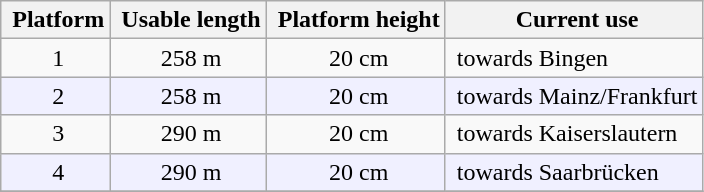<table class="wikitable" style="text-indent:4px; text-align:center;">
<tr class="hintergrundfarbe6">
<th>Platform</th>
<th>Usable length</th>
<th>Platform height</th>
<th>Current use</th>
</tr>
<tr>
<td>1</td>
<td>258 m</td>
<td>20 cm</td>
<td style="text-align:left;">towards Bingen</td>
</tr>
<tr bgcolor="#f0f0ff">
<td>2</td>
<td>258 m</td>
<td>20 cm</td>
<td style="text-align:left;">towards Mainz/Frankfurt</td>
</tr>
<tr>
<td>3</td>
<td>290 m</td>
<td>20 cm</td>
<td style="text-align:left;">towards Kaiserslautern</td>
</tr>
<tr bgcolor="#f0f0ff">
<td>4</td>
<td>290 m</td>
<td>20 cm</td>
<td style="text-align:left;">towards Saarbrücken</td>
</tr>
<tr>
</tr>
</table>
